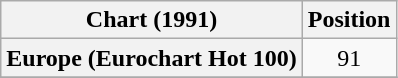<table class="wikitable sortable plainrowheaders">
<tr>
<th>Chart (1991)</th>
<th>Position</th>
</tr>
<tr>
<th scope="row">Europe (Eurochart Hot 100)</th>
<td align="center">91</td>
</tr>
<tr>
</tr>
</table>
